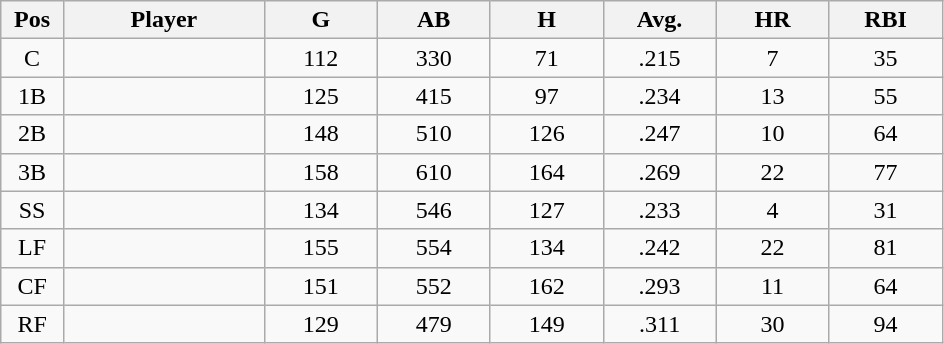<table class="wikitable sortable">
<tr>
<th bgcolor="#DDDDFF" width="5%">Pos</th>
<th bgcolor="#DDDDFF" width="16%">Player</th>
<th bgcolor="#DDDDFF" width="9%">G</th>
<th bgcolor="#DDDDFF" width="9%">AB</th>
<th bgcolor="#DDDDFF" width="9%">H</th>
<th bgcolor="#DDDDFF" width="9%">Avg.</th>
<th bgcolor="#DDDDFF" width="9%">HR</th>
<th bgcolor="#DDDDFF" width="9%">RBI</th>
</tr>
<tr align="center">
<td>C</td>
<td></td>
<td>112</td>
<td>330</td>
<td>71</td>
<td>.215</td>
<td>7</td>
<td>35</td>
</tr>
<tr align="center">
<td>1B</td>
<td></td>
<td>125</td>
<td>415</td>
<td>97</td>
<td>.234</td>
<td>13</td>
<td>55</td>
</tr>
<tr align="center">
<td>2B</td>
<td></td>
<td>148</td>
<td>510</td>
<td>126</td>
<td>.247</td>
<td>10</td>
<td>64</td>
</tr>
<tr align="center">
<td>3B</td>
<td></td>
<td>158</td>
<td>610</td>
<td>164</td>
<td>.269</td>
<td>22</td>
<td>77</td>
</tr>
<tr align="center">
<td>SS</td>
<td></td>
<td>134</td>
<td>546</td>
<td>127</td>
<td>.233</td>
<td>4</td>
<td>31</td>
</tr>
<tr align="center">
<td>LF</td>
<td></td>
<td>155</td>
<td>554</td>
<td>134</td>
<td>.242</td>
<td>22</td>
<td>81</td>
</tr>
<tr align="center">
<td>CF</td>
<td></td>
<td>151</td>
<td>552</td>
<td>162</td>
<td>.293</td>
<td>11</td>
<td>64</td>
</tr>
<tr align="center">
<td>RF</td>
<td></td>
<td>129</td>
<td>479</td>
<td>149</td>
<td>.311</td>
<td>30</td>
<td>94</td>
</tr>
</table>
